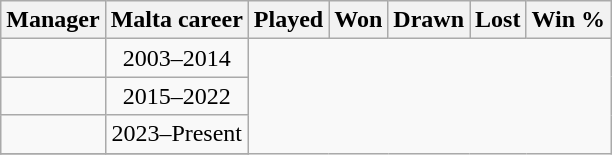<table class="wikitable sortable" style="text-align: center;">
<tr>
<th>Manager</th>
<th>Malta career</th>
<th>Played</th>
<th>Won</th>
<th>Drawn</th>
<th>Lost</th>
<th>Win %</th>
</tr>
<tr>
<td align="left"> </td>
<td>2003–2014<br></td>
</tr>
<tr>
<td align="left"> </td>
<td>2015–2022<br></td>
</tr>
<tr>
<td align="left"> </td>
<td>2023–Present<br></td>
</tr>
<tr>
</tr>
</table>
